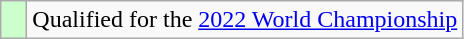<table class="wikitable" style="text-align:left">
<tr>
<td width=10px bgcolor=#ccffcc></td>
<td>Qualified for the <a href='#'>2022 World Championship</a></td>
</tr>
</table>
